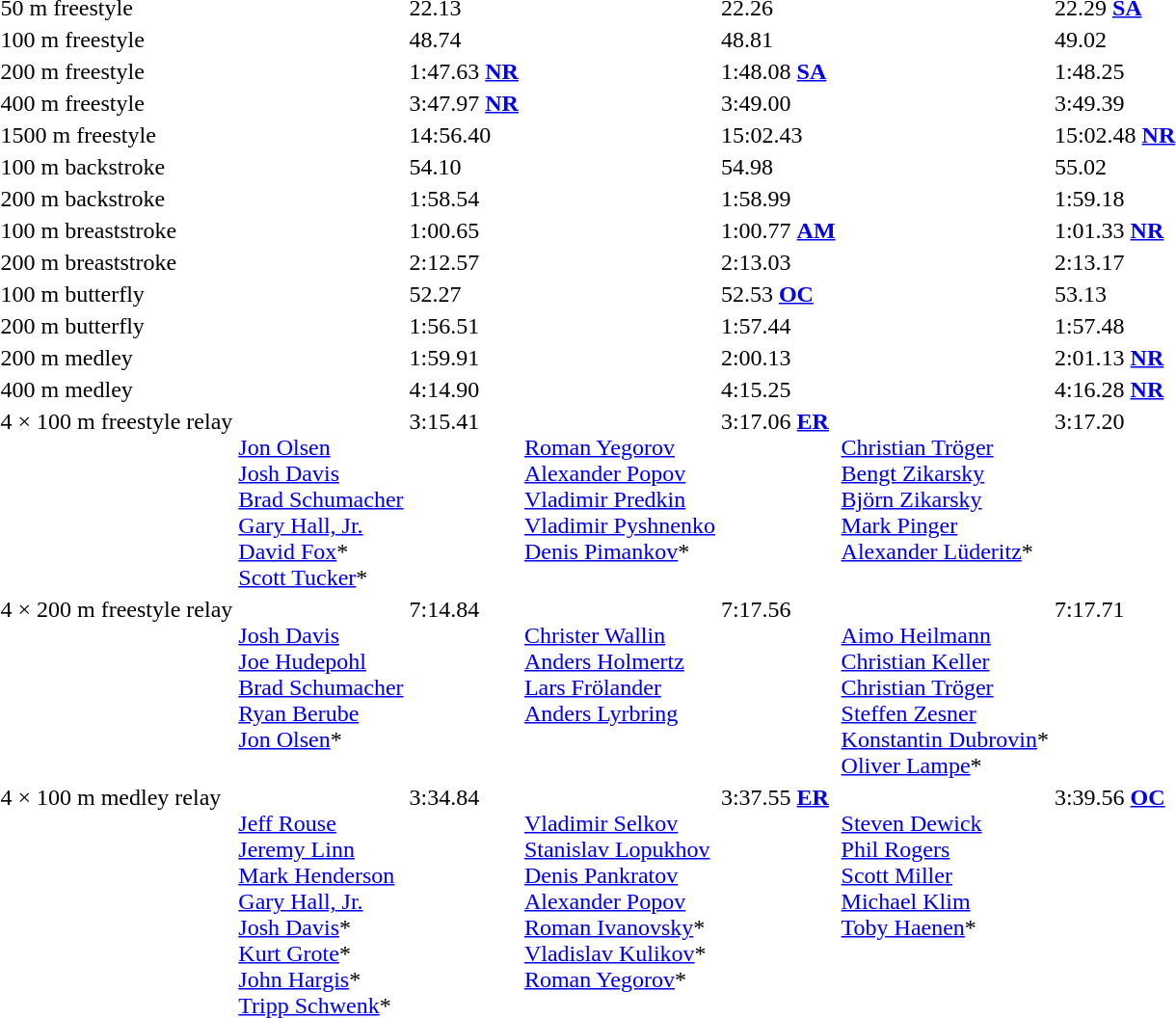<table>
<tr>
<td>50 m freestyle <br> </td>
<td></td>
<td>22.13</td>
<td></td>
<td>22.26</td>
<td></td>
<td>22.29 <strong><a href='#'>SA</a></strong></td>
</tr>
<tr>
<td>100 m freestyle <br> </td>
<td></td>
<td>48.74</td>
<td></td>
<td>48.81</td>
<td></td>
<td>49.02</td>
</tr>
<tr>
<td>200 m freestyle <br> </td>
<td></td>
<td>1:47.63 <strong><a href='#'>NR</a></strong></td>
<td></td>
<td>1:48.08 <strong><a href='#'>SA</a></strong></td>
<td></td>
<td>1:48.25</td>
</tr>
<tr>
<td>400 m freestyle <br> </td>
<td></td>
<td>3:47.97 <strong><a href='#'>NR</a></strong></td>
<td></td>
<td>3:49.00</td>
<td></td>
<td>3:49.39</td>
</tr>
<tr>
<td>1500 m freestyle <br> </td>
<td></td>
<td>14:56.40</td>
<td></td>
<td>15:02.43</td>
<td></td>
<td>15:02.48 <strong><a href='#'>NR</a></strong></td>
</tr>
<tr>
<td>100 m backstroke <br> </td>
<td></td>
<td>54.10</td>
<td></td>
<td>54.98</td>
<td></td>
<td>55.02</td>
</tr>
<tr>
<td>200 m backstroke <br> </td>
<td></td>
<td>1:58.54</td>
<td></td>
<td>1:58.99</td>
<td></td>
<td>1:59.18</td>
</tr>
<tr>
<td>100 m breaststroke <br> </td>
<td></td>
<td>1:00.65</td>
<td></td>
<td>1:00.77 <strong><a href='#'>AM</a></strong></td>
<td></td>
<td>1:01.33 <strong><a href='#'>NR</a></strong></td>
</tr>
<tr>
<td>200 m breaststroke <br> </td>
<td></td>
<td>2:12.57</td>
<td></td>
<td>2:13.03</td>
<td></td>
<td>2:13.17</td>
</tr>
<tr>
<td>100 m butterfly <br> </td>
<td></td>
<td>52.27 </td>
<td></td>
<td>52.53 <strong><a href='#'>OC</a></strong></td>
<td></td>
<td>53.13</td>
</tr>
<tr>
<td>200 m butterfly <br> </td>
<td></td>
<td>1:56.51</td>
<td></td>
<td>1:57.44</td>
<td></td>
<td>1:57.48</td>
</tr>
<tr>
<td>200 m medley <br> </td>
<td></td>
<td>1:59.91 </td>
<td></td>
<td>2:00.13</td>
<td></td>
<td>2:01.13 <strong><a href='#'>NR</a></strong></td>
</tr>
<tr>
<td>400 m medley <br> </td>
<td></td>
<td>4:14.90</td>
<td></td>
<td>4:15.25</td>
<td></td>
<td>4:16.28 <strong><a href='#'>NR</a></strong></td>
</tr>
<tr valign="top">
<td>4 × 100 m freestyle relay <br> </td>
<td valign=top><br> <a href='#'>Jon Olsen</a><br> <a href='#'>Josh Davis</a><br> <a href='#'>Brad Schumacher</a><br> <a href='#'>Gary Hall, Jr.</a><br><a href='#'>David Fox</a>*<br><a href='#'>Scott Tucker</a>*</td>
<td>3:15.41 </td>
<td valign=top><br> <a href='#'>Roman Yegorov</a><br> <a href='#'>Alexander Popov</a><br> <a href='#'>Vladimir Predkin</a><br> <a href='#'>Vladimir Pyshnenko</a><br><a href='#'>Denis Pimankov</a>*</td>
<td>3:17.06 <strong><a href='#'>ER</a></strong></td>
<td valign=top><br> <a href='#'>Christian Tröger</a><br> <a href='#'>Bengt Zikarsky</a><br> <a href='#'>Björn Zikarsky</a><br> <a href='#'>Mark Pinger</a><br><a href='#'>Alexander Lüderitz</a>*</td>
<td>3:17.20</td>
</tr>
<tr valign="top">
<td>4 × 200 m freestyle relay <br> </td>
<td valign=top><br> <a href='#'>Josh Davis</a><br> <a href='#'>Joe Hudepohl</a><br> <a href='#'>Brad Schumacher</a><br> <a href='#'>Ryan Berube</a><br><a href='#'>Jon Olsen</a>*</td>
<td>7:14.84</td>
<td valign=top><br> <a href='#'>Christer Wallin</a><br> <a href='#'>Anders Holmertz</a><br> <a href='#'>Lars Frölander</a><br> <a href='#'>Anders Lyrbring</a></td>
<td>7:17.56</td>
<td valign=top><br> <a href='#'>Aimo Heilmann</a><br> <a href='#'>Christian Keller</a><br> <a href='#'>Christian Tröger</a><br> <a href='#'>Steffen Zesner</a><br><a href='#'>Konstantin Dubrovin</a>*<br><a href='#'>Oliver Lampe</a>*</td>
<td>7:17.71</td>
</tr>
<tr valign="top">
<td>4 × 100 m medley relay <br> </td>
<td valign=top><br> <a href='#'>Jeff Rouse</a><br> <a href='#'>Jeremy Linn</a><br> <a href='#'>Mark Henderson</a><br> <a href='#'>Gary Hall, Jr.</a><br><a href='#'>Josh Davis</a>*<br><a href='#'>Kurt Grote</a>*<br><a href='#'>John Hargis</a>*<br><a href='#'>Tripp Schwenk</a>*</td>
<td>3:34.84 </td>
<td valign=top><br> <a href='#'>Vladimir Selkov</a><br> <a href='#'>Stanislav Lopukhov</a><br> <a href='#'>Denis Pankratov</a><br> <a href='#'>Alexander Popov</a><br><a href='#'>Roman Ivanovsky</a>*<br><a href='#'>Vladislav Kulikov</a>*<br><a href='#'>Roman Yegorov</a>*</td>
<td>3:37.55 <strong><a href='#'>ER</a></strong></td>
<td valign=top><br> <a href='#'>Steven Dewick</a><br> <a href='#'>Phil Rogers</a><br> <a href='#'>Scott Miller</a><br> <a href='#'>Michael Klim</a><br><a href='#'>Toby Haenen</a>*</td>
<td>3:39.56 <strong><a href='#'>OC</a></strong></td>
</tr>
</table>
